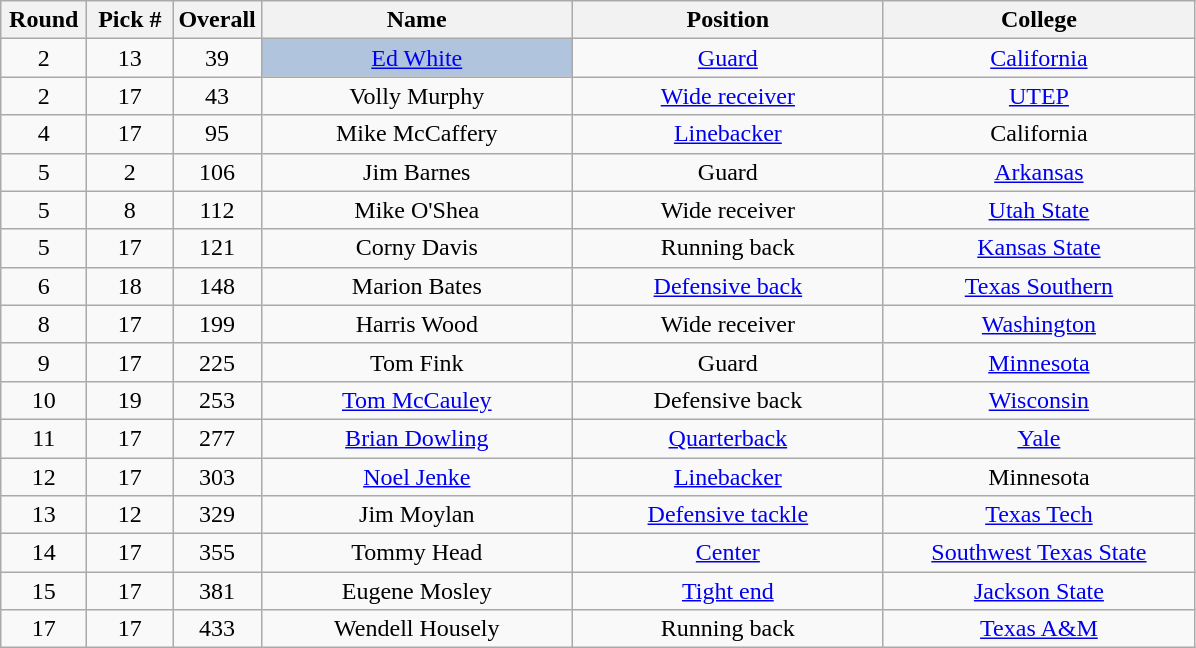<table class="wikitable sortable" style="text-align:center">
<tr>
<th width=50px>Round</th>
<th width=50px>Pick #</th>
<th width=50px>Overall</th>
<th width=200px>Name</th>
<th width=200px>Position</th>
<th width=200px>College</th>
</tr>
<tr>
<td>2</td>
<td>13</td>
<td>39</td>
<td bgcolor=lightsteelblue><a href='#'>Ed White</a></td>
<td><a href='#'>Guard</a></td>
<td><a href='#'>California</a></td>
</tr>
<tr>
<td>2</td>
<td>17</td>
<td>43</td>
<td>Volly Murphy</td>
<td><a href='#'>Wide receiver</a></td>
<td><a href='#'>UTEP</a></td>
</tr>
<tr>
<td>4</td>
<td>17</td>
<td>95</td>
<td>Mike McCaffery</td>
<td><a href='#'>Linebacker</a></td>
<td>California</td>
</tr>
<tr>
<td>5</td>
<td>2</td>
<td>106</td>
<td>Jim Barnes</td>
<td>Guard</td>
<td><a href='#'>Arkansas</a></td>
</tr>
<tr>
<td>5</td>
<td>8</td>
<td>112</td>
<td>Mike O'Shea</td>
<td>Wide receiver</td>
<td><a href='#'>Utah State</a></td>
</tr>
<tr>
<td>5</td>
<td>17</td>
<td>121</td>
<td>Corny Davis</td>
<td>Running back</td>
<td><a href='#'>Kansas State</a></td>
</tr>
<tr>
<td>6</td>
<td>18</td>
<td>148</td>
<td>Marion Bates</td>
<td><a href='#'>Defensive back</a></td>
<td><a href='#'>Texas Southern</a></td>
</tr>
<tr>
<td>8</td>
<td>17</td>
<td>199</td>
<td>Harris Wood</td>
<td>Wide receiver</td>
<td><a href='#'>Washington</a></td>
</tr>
<tr>
<td>9</td>
<td>17</td>
<td>225</td>
<td>Tom Fink</td>
<td>Guard</td>
<td><a href='#'>Minnesota</a></td>
</tr>
<tr>
<td>10</td>
<td>19</td>
<td>253</td>
<td><a href='#'>Tom McCauley</a></td>
<td>Defensive back</td>
<td><a href='#'>Wisconsin</a></td>
</tr>
<tr>
<td>11</td>
<td>17</td>
<td>277</td>
<td><a href='#'>Brian Dowling</a></td>
<td><a href='#'>Quarterback</a></td>
<td><a href='#'>Yale</a></td>
</tr>
<tr>
<td>12</td>
<td>17</td>
<td>303</td>
<td><a href='#'>Noel Jenke</a></td>
<td><a href='#'>Linebacker</a></td>
<td>Minnesota</td>
</tr>
<tr>
<td>13</td>
<td>12</td>
<td>329</td>
<td>Jim Moylan</td>
<td><a href='#'>Defensive tackle</a></td>
<td><a href='#'>Texas Tech</a></td>
</tr>
<tr>
<td>14</td>
<td>17</td>
<td>355</td>
<td>Tommy Head</td>
<td><a href='#'>Center</a></td>
<td><a href='#'>Southwest Texas State</a></td>
</tr>
<tr>
<td>15</td>
<td>17</td>
<td>381</td>
<td>Eugene Mosley</td>
<td><a href='#'>Tight end</a></td>
<td><a href='#'>Jackson State</a></td>
</tr>
<tr>
<td>17</td>
<td>17</td>
<td>433</td>
<td>Wendell Housely</td>
<td>Running back</td>
<td><a href='#'>Texas A&M</a></td>
</tr>
</table>
